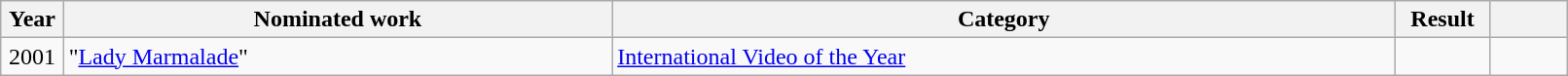<table class="wikitable plainrowheaders" style="width:85%;">
<tr>
<th scope="col" style="width:4%;">Year</th>
<th scope="col" style="width:35%;">Nominated work</th>
<th scope="col" style="width:50%;">Category</th>
<th scope="col" style="width:6%;">Result</th>
<th scope="col" style="width:6%;"></th>
</tr>
<tr>
<td style="text-align:center;">2001</td>
<td>"<a href='#'>Lady Marmalade</a>"</td>
<td><a href='#'>International Video of the Year</a></td>
<td></td>
<td></td>
</tr>
</table>
